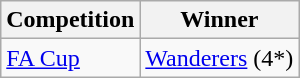<table class="wikitable">
<tr>
<th>Competition</th>
<th>Winner</th>
</tr>
<tr>
<td><a href='#'>FA Cup</a></td>
<td><a href='#'>Wanderers</a> (4*)</td>
</tr>
</table>
